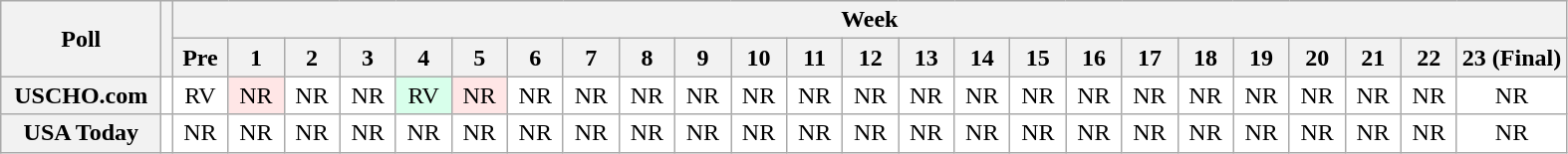<table class="wikitable" style="white-space:nowrap;">
<tr>
<th scope="col" width="100" rowspan="2">Poll</th>
<th rowspan="2"></th>
<th colspan="25">Week</th>
</tr>
<tr>
<th scope="col" width="30">Pre</th>
<th scope="col" width="30">1</th>
<th scope="col" width="30">2</th>
<th scope="col" width="30">3</th>
<th scope="col" width="30">4</th>
<th scope="col" width="30">5</th>
<th scope="col" width="30">6</th>
<th scope="col" width="30">7</th>
<th scope="col" width="30">8</th>
<th scope="col" width="30">9</th>
<th scope="col" width="30">10</th>
<th scope="col" width="30">11</th>
<th scope="col" width="30">12</th>
<th scope="col" width="30">13</th>
<th scope="col" width="30">14</th>
<th scope="col" width="30">15</th>
<th scope="col" width="30">16</th>
<th scope="col" width="30">17</th>
<th scope="col" width="30">18</th>
<th scope="col" width="30">19</th>
<th scope="col" width="30">20</th>
<th scope="col" width="30">21</th>
<th scope="col" width="30">22</th>
<th scope="col" width="30">23 (Final)</th>
</tr>
<tr style="text-align:center;">
<th>USCHO.com</th>
<td bgcolor=FFFFFF></td>
<td bgcolor=FFFFFF>RV</td>
<td bgcolor=FFE6E6>NR</td>
<td bgcolor=FFFFFF>NR</td>
<td bgcolor=FFFFFF>NR</td>
<td bgcolor=D8FFEB>RV</td>
<td bgcolor=FFE6E6>NR</td>
<td bgcolor=FFFFFF>NR</td>
<td bgcolor=FFFFFF>NR</td>
<td bgcolor=FFFFFF>NR</td>
<td bgcolor=FFFFFF>NR</td>
<td bgcolor=FFFFFF>NR</td>
<td bgcolor=FFFFFF>NR</td>
<td bgcolor=FFFFFF>NR</td>
<td bgcolor=FFFFFF>NR</td>
<td bgcolor=FFFFFF>NR</td>
<td bgcolor=FFFFFF>NR</td>
<td bgcolor=FFFFFF>NR</td>
<td bgcolor=FFFFFF>NR</td>
<td bgcolor=FFFFFF>NR</td>
<td bgcolor=FFFFFF>NR</td>
<td bgcolor=FFFFFF>NR</td>
<td bgcolor=FFFFFF>NR</td>
<td bgcolor=FFFFFF>NR</td>
<td bgcolor=FFFFFF>NR</td>
</tr>
<tr style="text-align:center;">
<th>USA Today</th>
<td bgcolor=FFFFFF></td>
<td bgcolor=FFFFFF>NR</td>
<td bgcolor=FFFFFF>NR</td>
<td bgcolor=FFFFFF>NR</td>
<td bgcolor=FFFFFF>NR</td>
<td bgcolor=FFFFFF>NR</td>
<td bgcolor=FFFFFF>NR</td>
<td bgcolor=FFFFFF>NR</td>
<td bgcolor=FFFFFF>NR</td>
<td bgcolor=FFFFFF>NR</td>
<td bgcolor=FFFFFF>NR</td>
<td bgcolor=FFFFFF>NR</td>
<td bgcolor=FFFFFF>NR</td>
<td bgcolor=FFFFFF>NR</td>
<td bgcolor=FFFFFF>NR</td>
<td bgcolor=FFFFFF>NR</td>
<td bgcolor=FFFFFF>NR</td>
<td bgcolor=FFFFFF>NR</td>
<td bgcolor=FFFFFF>NR</td>
<td bgcolor=FFFFFF>NR</td>
<td bgcolor=FFFFFF>NR</td>
<td bgcolor=FFFFFF>NR</td>
<td bgcolor=FFFFFF>NR</td>
<td bgcolor=FFFFFF>NR</td>
<td bgcolor=FFFFFF>NR</td>
</tr>
</table>
